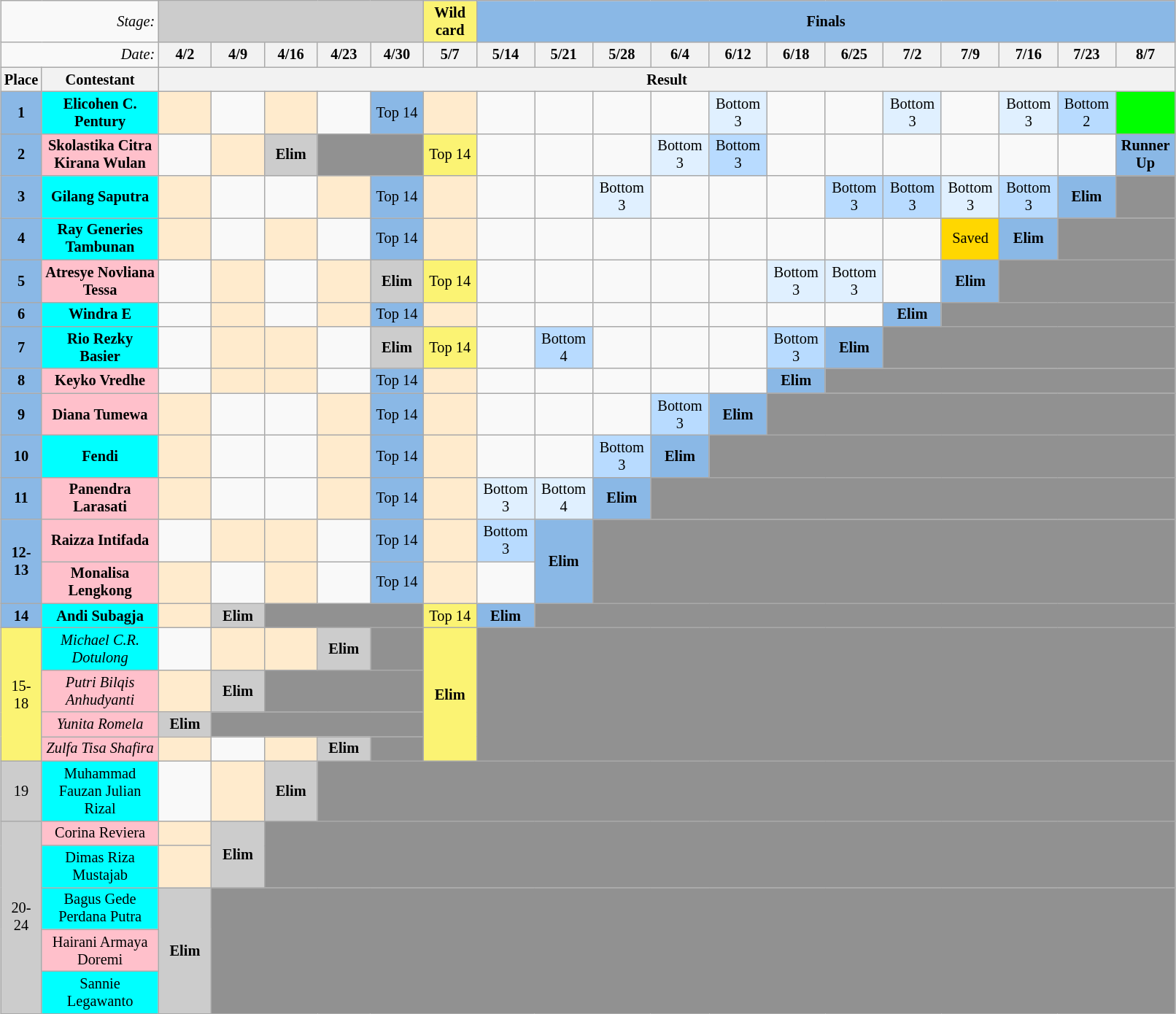<table class="wikitable" style="margin:1em auto; text-align:center; font-size:85%; width:85%">
<tr>
<td colspan="2" style="text-align:right;"><em>Stage:</em></td>
<td colspan="5" style="background:#ccc;"><strong></strong></td>
<td style="background:#fbf373;"><strong>Wild card</strong></td>
<td colspan="22" style="background:#8ab8e6;"><strong>Finals</strong></td>
</tr>
<tr>
<td colspan="2" style="text-align:right;"><em>Date:</em></td>
<th style="width:50px">4/2</th>
<th style="width:50px">4/9</th>
<th style="width:50px">4/16</th>
<th style="width:50px">4/23</th>
<th style="width:50px">4/30</th>
<th style="width:50px">5/7</th>
<th style="width:50px">5/14</th>
<th style="width:50px">5/21</th>
<th style="width:50px">5/28</th>
<th style="width:50px">6/4</th>
<th style="width:50px">6/12</th>
<th style="width:50px">6/18</th>
<th style="width:50px">6/25</th>
<th style="width:50px">7/2</th>
<th style="width:50px">7/9</th>
<th style="width:50px">7/16</th>
<th style="width:50px">7/23</th>
<th style="width:50px">8/7</th>
</tr>
<tr>
<th style="width:30px">Place</th>
<th style="width:120px">Contestant</th>
<th colspan="100">Result</th>
</tr>
<tr>
<td style="background:#8ab8e6;"><strong>1</strong></td>
<td style="background:cyan;"><strong>Elicohen C. Pentury</strong></td>
<td style="background:#FFEBCD;"></td>
<td></td>
<td style="background:#FFEBCD;"></td>
<td></td>
<td style="background:#8ab8e6;">Top 14</td>
<td style="background:#FFEBCD;"></td>
<td></td>
<td></td>
<td></td>
<td></td>
<td style="background:#e0f0ff;">Bottom 3</td>
<td></td>
<td></td>
<td style="background:#e0f0ff;">Bottom 3</td>
<td></td>
<td style="background:#e0f0ff;">Bottom 3</td>
<td style="background:#b8dbff;">Bottom 2</td>
<td bgcolor="lime" align="center"></td>
</tr>
<tr>
<td style="background:#8ab8e6;"><strong>2</strong></td>
<td style="background:pink;"><strong>Skolastika Citra Kirana Wulan</strong></td>
<td></td>
<td style="background:#FFEBCD;"></td>
<td style="background:#ccc;"><strong>Elim</strong></td>
<td style="background:#919191;" colspan="2"></td>
<td style="background:#fbf373;">Top 14</td>
<td></td>
<td></td>
<td></td>
<td style="background:#e0f0ff;">Bottom 3</td>
<td style="background:#b8dbff;">Bottom 3</td>
<td></td>
<td></td>
<td></td>
<td></td>
<td></td>
<td></td>
<td style="background:#8ab8e6;"><strong>Runner Up</strong></td>
</tr>
<tr>
<td style="background:#8ab8e6;"><strong>3</strong></td>
<td style="background:cyan;"><strong>Gilang Saputra</strong></td>
<td style="background:#FFEBCD;"></td>
<td></td>
<td></td>
<td style="background:#FFEBCD;"></td>
<td style="background:#8ab8e6;">Top 14</td>
<td style="background:#FFEBCD;"></td>
<td></td>
<td></td>
<td style="background:#e0f0ff;">Bottom 3</td>
<td></td>
<td></td>
<td></td>
<td style="background:#b8dbff;">Bottom 3</td>
<td style="background:#b8dbff;">Bottom 3</td>
<td style="background:#e0f0ff;">Bottom 3</td>
<td style="background:#b8dbff;">Bottom 3</td>
<td style="background:#8ab8e6;"><strong>Elim</strong></td>
<td style="background:#919191;" colspan="33"></td>
</tr>
<tr>
<td style="background:#8ab8e6;"><strong>4</strong></td>
<td style="background:cyan;"><strong>Ray Generies Tambunan</strong></td>
<td style="background:#FFEBCD;"></td>
<td></td>
<td style="background:#FFEBCD;"></td>
<td></td>
<td style="background:#8ab8e6;">Top 14</td>
<td style="background:#FFEBCD;"></td>
<td></td>
<td></td>
<td></td>
<td></td>
<td></td>
<td></td>
<td></td>
<td></td>
<td style="background:gold;">Saved</td>
<td style="background:#8ab8e6;"><strong>Elim</strong></td>
<td style="background:#919191;" colspan="33"></td>
</tr>
<tr>
<td style="background:#8ab8e6;"><strong>5</strong></td>
<td style="background:pink;"><strong>Atresye Novliana Tessa</strong></td>
<td></td>
<td style="background:#FFEBCD;"></td>
<td></td>
<td style="background:#FFEBCD;"></td>
<td style="background:#ccc;"><strong>Elim</strong></td>
<td style="background:#fbf373;">Top 14</td>
<td></td>
<td></td>
<td></td>
<td></td>
<td></td>
<td style="background:#e0f0ff;">Bottom 3</td>
<td style="background:#e0f0ff;">Bottom 3</td>
<td></td>
<td style="background:#8ab8e6;"><strong>Elim</strong></td>
<td style="background:#919191;" colspan="33"></td>
</tr>
<tr>
<td style="background:#8ab8e6;"><strong>6</strong></td>
<td style="background:cyan;"><strong>Windra E</strong></td>
<td></td>
<td style="background:#FFEBCD;"></td>
<td></td>
<td style="background:#FFEBCD;"></td>
<td style="background:#8ab8e6;">Top 14</td>
<td style="background:#FFEBCD;"></td>
<td></td>
<td></td>
<td></td>
<td></td>
<td></td>
<td></td>
<td></td>
<td style="background:#8ab8e6;"><strong>Elim</strong></td>
<td style="background:#919191;" colspan="33"></td>
</tr>
<tr>
<td style="background:#8ab8e6;"><strong>7</strong></td>
<td style="background:cyan;"><strong>Rio Rezky Basier</strong></td>
<td></td>
<td style="background:#FFEBCD;"></td>
<td style="background:#FFEBCD;"></td>
<td></td>
<td style="background:#ccc;"><strong>Elim</strong></td>
<td style="background:#fbf373;">Top 14</td>
<td></td>
<td style="background:#b8dbff;">Bottom 4</td>
<td></td>
<td></td>
<td></td>
<td style="background:#b8dbff;">Bottom 3</td>
<td style="background:#8ab8e6;"><strong>Elim</strong></td>
<td style="background:#919191;" colspan="33"></td>
</tr>
<tr>
<td style="background:#8ab8e6;"><strong>8</strong></td>
<td style="background:pink;"><strong>Keyko Vredhe</strong></td>
<td></td>
<td style="background:#FFEBCD;"></td>
<td style="background:#FFEBCD;"></td>
<td></td>
<td style="background:#8ab8e6;">Top 14</td>
<td style="background:#FFEBCD;"></td>
<td></td>
<td></td>
<td></td>
<td></td>
<td></td>
<td style="background:#8ab8e6;"><strong>Elim</strong></td>
<td style="background:#919191;" colspan="33"></td>
</tr>
<tr>
<td style="background:#8ab8e6;"><strong>9</strong></td>
<td style="background:pink;"><strong>Diana Tumewa</strong></td>
<td style="background:#FFEBCD;"></td>
<td></td>
<td></td>
<td style="background:#FFEBCD;"></td>
<td style="background:#8ab8e6;">Top 14</td>
<td style="background:#FFEBCD;"></td>
<td></td>
<td></td>
<td></td>
<td style="background:#b8dbff;">Bottom 3</td>
<td style="background:#8ab8e6;"><strong>Elim</strong></td>
<td style="background:#919191;" colspan="33"></td>
</tr>
<tr>
<td style="background:#8ab8e6;"><strong>10</strong></td>
<td style="background:cyan;"><strong>Fendi</strong></td>
<td style="background:#FFEBCD;"></td>
<td></td>
<td></td>
<td style="background:#FFEBCD;"></td>
<td style="background:#8ab8e6;">Top 14</td>
<td style="background:#FFEBCD;"></td>
<td></td>
<td></td>
<td style="background:#b8dbff;">Bottom 3</td>
<td style="background:#8ab8e6;"><strong>Elim</strong></td>
<td style="background:#919191;" colspan="33"></td>
</tr>
<tr>
<td style="background:#8ab8e6;"><strong>11</strong></td>
<td style="background:pink;"><strong>Panendra Larasati</strong></td>
<td style="background:#FFEBCD;"></td>
<td></td>
<td></td>
<td style="background:#FFEBCD;"></td>
<td style="background:#8ab8e6;">Top 14</td>
<td style="background:#FFEBCD;"></td>
<td style="background:#e0f0ff;">Bottom 3</td>
<td style="background:#e0f0ff;">Bottom 4</td>
<td style="background:#8ab8e6;"><strong>Elim</strong></td>
<td style="background:#919191;" colspan="33"></td>
</tr>
<tr>
<td rowspan="2" style="background:#8ab8e6;"><strong>12-13</strong></td>
<td style="background:pink;"><strong>Raizza Intifada</strong></td>
<td></td>
<td style="background:#FFEBCD;"></td>
<td style="background:#FFEBCD;"></td>
<td></td>
<td style="background:#8ab8e6;">Top 14</td>
<td style="background:#FFEBCD;"></td>
<td style="background:#b8dbff;">Bottom 3</td>
<td style="background:#8ab8e6;" rowspan="2"><strong>Elim</strong></td>
<td style="background:#919191;" colspan="43" rowspan="2"></td>
</tr>
<tr>
<td style="background:pink;"><strong>Monalisa Lengkong</strong></td>
<td style="background:#FFEBCD;"></td>
<td></td>
<td style="background:#FFEBCD;"></td>
<td></td>
<td style="background:#8ab8e6;">Top 14</td>
<td style="background:#FFEBCD;"></td>
<td></td>
</tr>
<tr>
<td style="background:#8ab8e6;"><strong>14</strong></td>
<td style="background:cyan;"><strong>Andi Subagja</strong></td>
<td style="background:#FFEBCD;"></td>
<td style="background:#ccc;"><strong>Elim</strong></td>
<td style="background:#919191;" colspan="3"></td>
<td style="background:#fbf373;">Top 14</td>
<td style="background:#8ab8e6;"><strong>Elim</strong></td>
<td style="background:#919191;" colspan="33"></td>
</tr>
<tr>
<td style="background:#fbf373;" rowspan="4">15-18</td>
<td style="background:cyan;"><em>Michael C.R. Dotulong</em></td>
<td></td>
<td style="background:#FFEBCD;"></td>
<td style="background:#FFEBCD;"></td>
<td style="background:#ccc;"><strong>Elim</strong></td>
<td style="background:#919191;" colspan="1"></td>
<td style="background:#fbf373;" rowspan="4"><strong>Elim</strong></td>
<td style="background:#919191;" colspan="100" rowspan="4"></td>
</tr>
<tr>
<td style="background:pink;"><em>Putri Bilqis Anhudyanti</em></td>
<td style="background:#FFEBCD;"></td>
<td style="background:#ccc;"><strong>Elim</strong></td>
<td style="background:#919191;" colspan="3"></td>
</tr>
<tr>
<td style="background:pink;"><em>Yunita Romela</em></td>
<td style="background:#ccc;"><strong>Elim</strong></td>
<td style="background:#919191;" colspan="4"></td>
</tr>
<tr>
<td style="background:pink;"><em>Zulfa Tisa Shafira</em></td>
<td style="background:#FFEBCD;"></td>
<td></td>
<td style="background:#FFEBCD;"></td>
<td style="background:#ccc;"><strong>Elim</strong></td>
<td style="background:#919191;" colspan="1"></td>
</tr>
<tr>
<td style="background:#ccc;">19</td>
<td style="background:cyan;">Muhammad Fauzan Julian Rizal</td>
<td></td>
<td style="background:#FFEBCD;"></td>
<td style="background:#ccc;"><strong>Elim</strong></td>
<td style="background:#919191;" colspan="122"></td>
</tr>
<tr>
<td style="background:#ccc;" rowspan="5">20-24</td>
<td style="background:pink;">Corina Reviera</td>
<td style="background:#FFEBCD;"></td>
<td style="background:#ccc;" rowspan="2"><strong>Elim</strong></td>
<td style="background:#919191;" colspan="111" rowspan="2"></td>
</tr>
<tr>
<td style="background:cyan;">Dimas Riza Mustajab</td>
<td style="background:#FFEBCD;"></td>
</tr>
<tr>
<td style="background:cyan;">Bagus Gede Perdana Putra</td>
<td style="background:#ccc;" rowspan="3"><strong>Elim</strong></td>
<td style="background:#919191;" colspan="123" rowspan="3"></td>
</tr>
<tr>
<td style="background:pink;">Hairani Armaya Doremi</td>
</tr>
<tr>
<td style="background:cyan;">Sannie Legawanto</td>
</tr>
</table>
